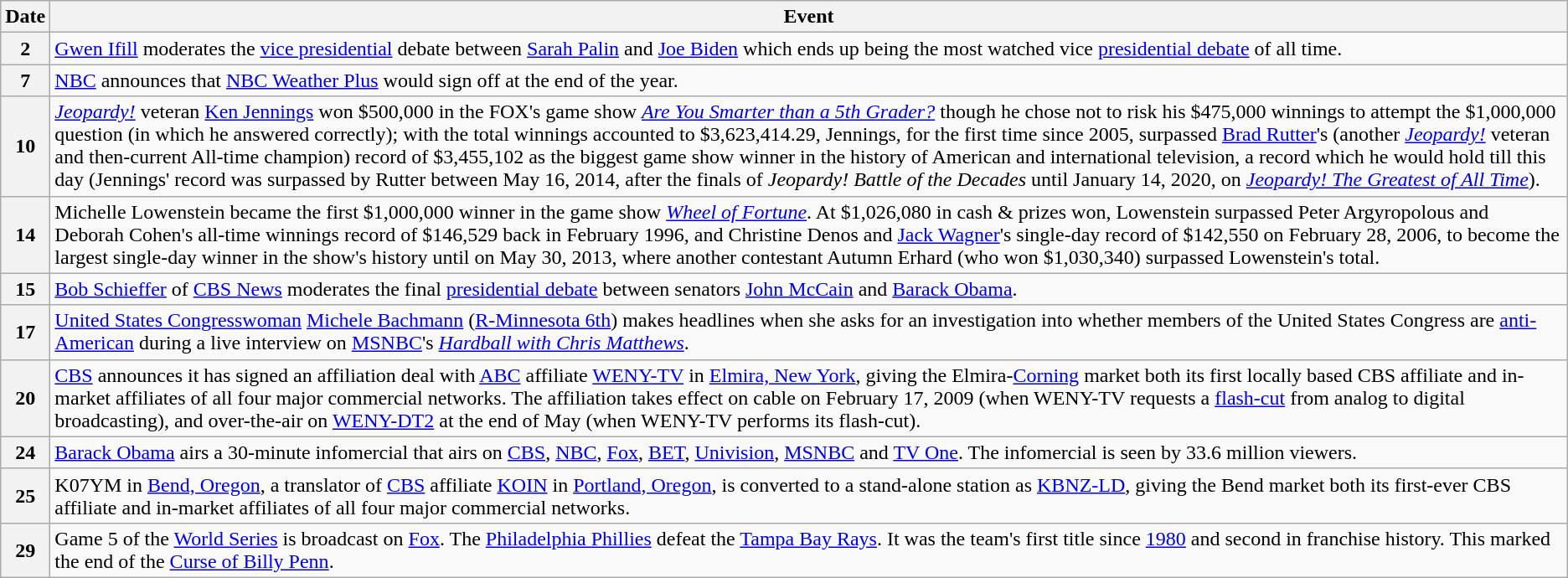<table class="wikitable">
<tr>
<th>Date</th>
<th>Event</th>
</tr>
<tr>
<th>2</th>
<td><a href='#'>Gwen Ifill</a> moderates the <a href='#'>vice presidential</a> debate between <a href='#'>Sarah Palin</a> and <a href='#'>Joe Biden</a> which ends up being the most watched vice <a href='#'>presidential debate</a> of all time.</td>
</tr>
<tr>
<th>7</th>
<td><a href='#'>NBC</a> announces that <a href='#'>NBC Weather Plus</a> would sign off at the end of the year.</td>
</tr>
<tr>
<th>10</th>
<td><em><a href='#'>Jeopardy!</a></em> veteran <a href='#'>Ken Jennings</a> won $500,000 in the FOX's game show <em><a href='#'>Are You Smarter than a 5th Grader?</a></em> though he chose not to risk his $475,000 winnings to attempt the $1,000,000 question (in which he answered correctly); with the total winnings accounted to $3,623,414.29, Jennings, for the first time since 2005, surpassed <a href='#'>Brad Rutter</a>'s (another <em><a href='#'>Jeopardy!</a></em> veteran and then-current All-time champion) record of $3,455,102 as the biggest game show winner in the history of American and international television, a record which he would hold till this day (Jennings' record was surpassed by Rutter between May 16, 2014, after the finals of <em>Jeopardy! Battle of the Decades</em> until January 14, 2020, on <em><a href='#'>Jeopardy! The Greatest of All Time</a></em>).</td>
</tr>
<tr>
<th>14</th>
<td>Michelle Lowenstein became the first $1,000,000 winner in the game show <em><a href='#'>Wheel of Fortune</a></em>. At $1,026,080 in cash & prizes won, Lowenstein surpassed Peter Argyropolous and Deborah Cohen's all-time winnings record of $146,529 back in February 1996, and Christine Denos and <a href='#'>Jack Wagner</a>'s single-day record of $142,550 on February 28, 2006, to become the largest single-day winner in the show's history until on May 30, 2013, where another contestant Autumn Erhard (who won $1,030,340) surpassed Lowenstein's total.</td>
</tr>
<tr>
<th>15</th>
<td><a href='#'>Bob Schieffer</a> of <a href='#'>CBS News</a> moderates the final <a href='#'>presidential debate</a> between senators <a href='#'>John McCain</a> and <a href='#'>Barack Obama</a>.</td>
</tr>
<tr>
<th>17</th>
<td><a href='#'>United States Congresswoman</a> <a href='#'>Michele Bachmann</a> (<a href='#'>R-Minnesota 6th</a>) makes headlines when she asks for an investigation into whether members of the United States Congress are <a href='#'>anti-American</a> during a live interview on <a href='#'>MSNBC</a>'s <em><a href='#'>Hardball with Chris Matthews</a></em>.</td>
</tr>
<tr>
<th>20</th>
<td><a href='#'>CBS</a> announces it has signed an affiliation deal with <a href='#'>ABC</a> affiliate <a href='#'>WENY-TV</a> in <a href='#'>Elmira, New York</a>, giving the Elmira-<a href='#'>Corning</a> market both its first locally based CBS affiliate and in-market affiliates of all four major commercial networks. The affiliation takes effect on cable on February 17, 2009 (when WENY-TV requests a <a href='#'>flash-cut</a> from analog to digital broadcasting), and over-the-air on <a href='#'>WENY-DT2</a> at the end of May (when WENY-TV performs its flash-cut).</td>
</tr>
<tr>
<th>24</th>
<td><a href='#'>Barack Obama</a> airs a 30-minute infomercial that airs on <a href='#'>CBS</a>, <a href='#'>NBC</a>, <a href='#'>Fox</a>, <a href='#'>BET</a>, <a href='#'>Univision</a>, <a href='#'>MSNBC</a> and <a href='#'>TV One</a>. The infomercial is seen by 33.6 million viewers.</td>
</tr>
<tr>
<th>25</th>
<td>K07YM in <a href='#'>Bend, Oregon</a>, a translator of <a href='#'>CBS</a> affiliate <a href='#'>KOIN</a> in <a href='#'>Portland, Oregon</a>, is converted to a stand-alone station as <a href='#'>KBNZ-LD</a>, giving the Bend market both its first-ever CBS affiliate and in-market affiliates of all four major commercial networks.</td>
</tr>
<tr>
<th>29</th>
<td>Game 5 of the <a href='#'>World Series</a> is broadcast on <a href='#'>Fox</a>. The <a href='#'>Philadelphia Phillies</a> defeat the <a href='#'>Tampa Bay Rays</a>. It was the team's first title since <a href='#'>1980</a> and second in franchise history. This marked the end of the <a href='#'>Curse of Billy Penn</a>.</td>
</tr>
</table>
